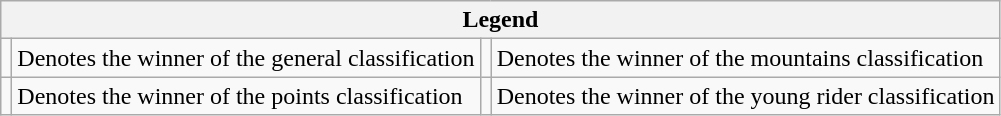<table class="wikitable">
<tr>
<th colspan="4">Legend</th>
</tr>
<tr>
<td></td>
<td>Denotes the winner of the general classification</td>
<td></td>
<td>Denotes the winner of the mountains classification</td>
</tr>
<tr>
<td></td>
<td>Denotes the winner of the points classification</td>
<td></td>
<td>Denotes the winner of the young rider classification</td>
</tr>
</table>
